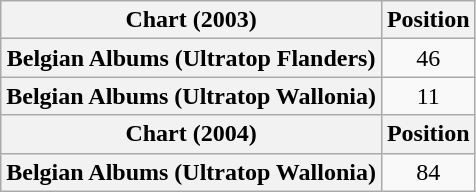<table class="wikitable plainrowheaders" style="text-align:center">
<tr>
<th scope="col">Chart (2003)</th>
<th scope="col">Position</th>
</tr>
<tr>
<th scope="row">Belgian Albums (Ultratop Flanders)</th>
<td>46</td>
</tr>
<tr>
<th scope="row">Belgian Albums (Ultratop Wallonia)</th>
<td>11</td>
</tr>
<tr>
<th scope="col">Chart (2004)</th>
<th scope="col">Position</th>
</tr>
<tr>
<th scope="row">Belgian Albums (Ultratop Wallonia)</th>
<td>84</td>
</tr>
</table>
